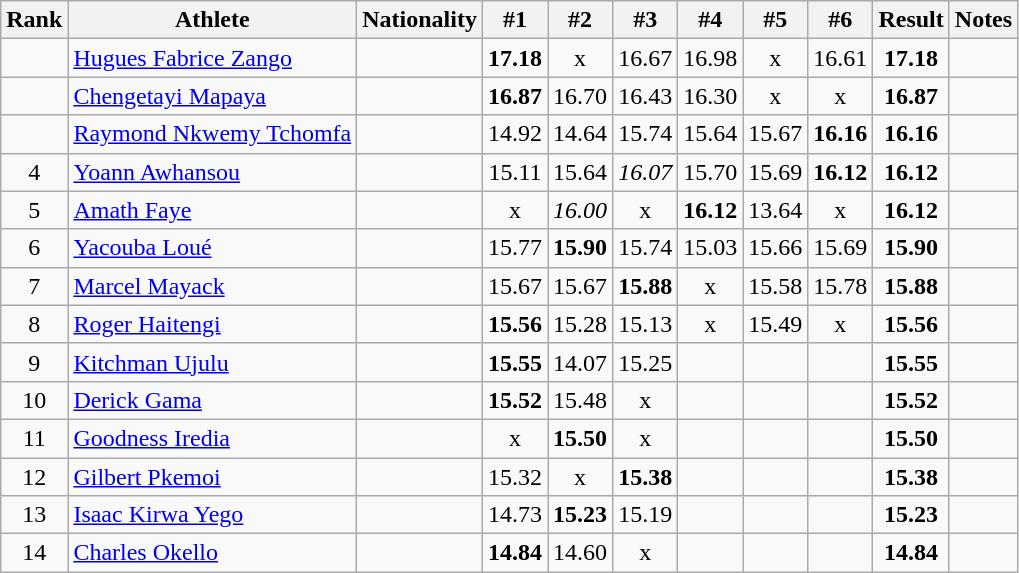<table class="wikitable sortable" style="text-align:center">
<tr>
<th>Rank</th>
<th>Athlete</th>
<th>Nationality</th>
<th>#1</th>
<th>#2</th>
<th>#3</th>
<th>#4</th>
<th>#5</th>
<th>#6</th>
<th>Result</th>
<th>Notes</th>
</tr>
<tr>
<td></td>
<td align="left"><a href='#'>Hugues Fabrice Zango</a></td>
<td align=left></td>
<td><strong>17.18</strong></td>
<td>x</td>
<td>16.67</td>
<td>16.98</td>
<td>x</td>
<td>16.61</td>
<td><strong>17.18</strong></td>
<td></td>
</tr>
<tr>
<td></td>
<td align="left"><a href='#'>Chengetayi Mapaya</a></td>
<td align=left></td>
<td><strong>16.87</strong></td>
<td>16.70</td>
<td>16.43</td>
<td>16.30</td>
<td>x</td>
<td>x</td>
<td><strong>16.87</strong></td>
<td></td>
</tr>
<tr>
<td></td>
<td align="left"><a href='#'>Raymond Nkwemy Tchomfa</a></td>
<td align=left></td>
<td>14.92</td>
<td>14.64</td>
<td>15.74</td>
<td>15.64</td>
<td>15.67</td>
<td><strong>16.16</strong></td>
<td><strong>16.16</strong></td>
<td></td>
</tr>
<tr>
<td>4</td>
<td align="left"><a href='#'>Yoann Awhansou</a></td>
<td align=left></td>
<td>15.11</td>
<td>15.64</td>
<td><em>16.07</em></td>
<td>15.70</td>
<td>15.69</td>
<td><strong>16.12</strong></td>
<td><strong>16.12</strong></td>
<td></td>
</tr>
<tr>
<td>5</td>
<td align="left"><a href='#'>Amath Faye</a></td>
<td align=left></td>
<td>x</td>
<td><em>16.00</em></td>
<td>x</td>
<td><strong>16.12</strong></td>
<td>13.64</td>
<td>x</td>
<td><strong>16.12</strong></td>
<td></td>
</tr>
<tr>
<td>6</td>
<td align="left"><a href='#'>Yacouba Loué</a></td>
<td align=left></td>
<td>15.77</td>
<td><strong>15.90</strong></td>
<td>15.74</td>
<td>15.03</td>
<td>15.66</td>
<td>15.69</td>
<td><strong>15.90</strong></td>
<td></td>
</tr>
<tr>
<td>7</td>
<td align="left"><a href='#'>Marcel Mayack</a></td>
<td align=left></td>
<td>15.67</td>
<td>15.67</td>
<td><strong>15.88</strong></td>
<td>x</td>
<td>15.58</td>
<td>15.78</td>
<td><strong>15.88</strong></td>
<td></td>
</tr>
<tr>
<td>8</td>
<td align="left"><a href='#'>Roger Haitengi</a></td>
<td align=left></td>
<td><strong>15.56</strong></td>
<td>15.28</td>
<td>15.13</td>
<td>x</td>
<td>15.49</td>
<td>x</td>
<td><strong>15.56</strong></td>
<td></td>
</tr>
<tr>
<td>9</td>
<td align="left"><a href='#'>Kitchman Ujulu</a></td>
<td align=left></td>
<td><strong>15.55</strong></td>
<td>14.07</td>
<td>15.25</td>
<td></td>
<td></td>
<td></td>
<td><strong>15.55</strong></td>
<td></td>
</tr>
<tr>
<td>10</td>
<td align="left"><a href='#'>Derick Gama</a></td>
<td align=left></td>
<td><strong>15.52</strong></td>
<td>15.48</td>
<td>x</td>
<td></td>
<td></td>
<td></td>
<td><strong>15.52</strong></td>
<td></td>
</tr>
<tr>
<td>11</td>
<td align="left"><a href='#'>Goodness Iredia</a></td>
<td align=left></td>
<td>x</td>
<td><strong>15.50</strong></td>
<td>x</td>
<td></td>
<td></td>
<td></td>
<td><strong>15.50</strong></td>
<td></td>
</tr>
<tr>
<td>12</td>
<td align="left"><a href='#'>Gilbert Pkemoi</a></td>
<td align=left></td>
<td>15.32</td>
<td>x</td>
<td><strong>15.38</strong></td>
<td></td>
<td></td>
<td></td>
<td><strong>15.38</strong></td>
<td></td>
</tr>
<tr>
<td>13</td>
<td align="left"><a href='#'>Isaac Kirwa Yego</a></td>
<td align=left></td>
<td>14.73</td>
<td><strong>15.23</strong></td>
<td>15.19</td>
<td></td>
<td></td>
<td></td>
<td><strong>15.23</strong></td>
<td></td>
</tr>
<tr>
<td>14</td>
<td align="left"><a href='#'>Charles Okello</a></td>
<td align=left></td>
<td><strong>14.84</strong></td>
<td>14.60</td>
<td>x</td>
<td></td>
<td></td>
<td></td>
<td><strong>14.84</strong></td>
<td></td>
</tr>
</table>
